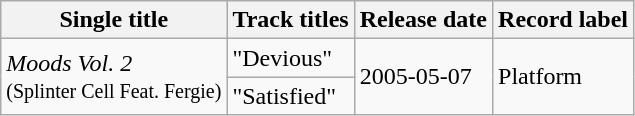<table class="wikitable">
<tr>
<th>Single title</th>
<th>Track titles</th>
<th>Release date</th>
<th>Record label</th>
</tr>
<tr>
<td rowspan="2"><em>Moods Vol. 2</em><br><small>(Splinter Cell Feat. Fergie)</small></td>
<td>"Devious"</td>
<td rowspan="2">2005-05-07</td>
<td rowspan="2">Platform</td>
</tr>
<tr>
<td>"Satisfied"</td>
</tr>
</table>
